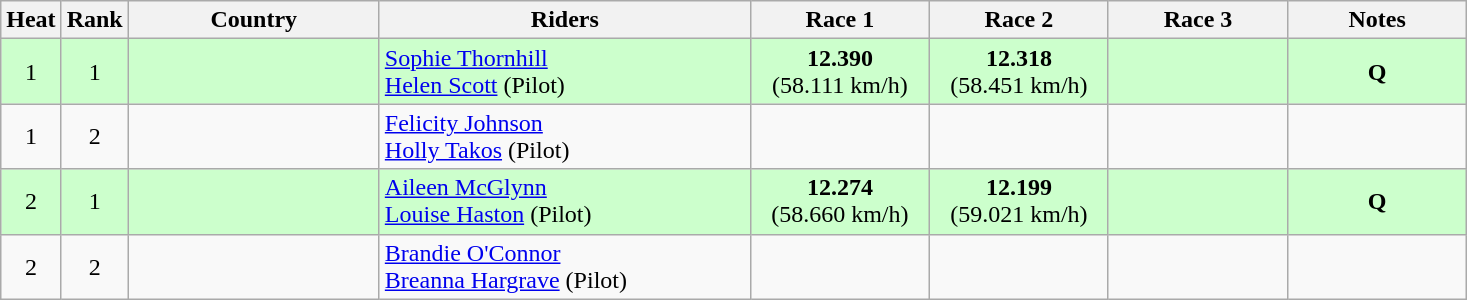<table class="wikitable sortable" style="text-align:center;">
<tr>
<th>Heat</th>
<th>Rank</th>
<th style="width:10em;">Country</th>
<th style="width:15em;">Riders</th>
<th style="width:7em;">Race 1</th>
<th style="width:7em;">Race 2</th>
<th style="width:7em;">Race 3</th>
<th style="width:7em;">Notes</th>
</tr>
<tr bgcolor=ccffcc>
<td>1</td>
<td>1</td>
<td align=left></td>
<td align=left><a href='#'>Sophie Thornhill</a><br><a href='#'>Helen Scott</a> (Pilot)</td>
<td><strong>12.390</strong><br>(58.111 km/h)</td>
<td><strong>12.318</strong><br>(58.451 km/h)</td>
<td></td>
<td><strong>Q</strong></td>
</tr>
<tr>
<td>1</td>
<td>2</td>
<td align=left></td>
<td align=left><a href='#'>Felicity Johnson</a><br><a href='#'>Holly Takos</a> (Pilot)</td>
<td></td>
<td></td>
<td></td>
<td></td>
</tr>
<tr bgcolor=ccffcc>
<td>2</td>
<td>1</td>
<td align=left></td>
<td align=left><a href='#'>Aileen McGlynn</a><br><a href='#'>Louise Haston</a> (Pilot)</td>
<td><strong>12.274</strong><br>(58.660 km/h)</td>
<td><strong>12.199</strong><br>(59.021 km/h)</td>
<td></td>
<td><strong>Q</strong></td>
</tr>
<tr>
<td>2</td>
<td>2</td>
<td align=left></td>
<td align=left><a href='#'>Brandie O'Connor</a><br><a href='#'>Breanna Hargrave</a> (Pilot)</td>
<td></td>
<td></td>
<td></td>
<td></td>
</tr>
</table>
